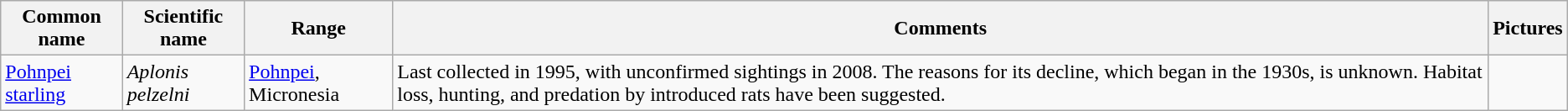<table class="wikitable sortable">
<tr>
<th>Common name</th>
<th>Scientific name</th>
<th>Range</th>
<th class="unsortable">Comments</th>
<th class="unsortable">Pictures</th>
</tr>
<tr>
<td><a href='#'>Pohnpei starling</a></td>
<td><em>Aplonis pelzelni</em></td>
<td><a href='#'>Pohnpei</a>, Micronesia</td>
<td>Last collected in 1995, with unconfirmed sightings in 2008. The reasons for its decline, which began in the 1930s, is unknown. Habitat loss, hunting, and predation by introduced rats have been suggested.</td>
<td></td>
</tr>
</table>
